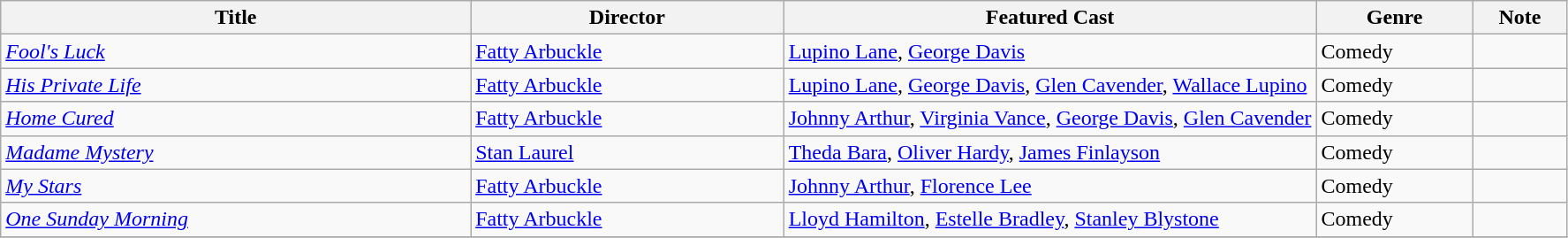<table class="wikitable">
<tr>
<th style="width:30%;">Title</th>
<th style="width:20%;">Director</th>
<th style="width:34%;">Featured Cast</th>
<th style="width:10%;">Genre</th>
<th style="width:10%;">Note</th>
</tr>
<tr>
<td><em><a href='#'>Fool's Luck</a></em></td>
<td><a href='#'>Fatty Arbuckle</a></td>
<td><a href='#'>Lupino Lane</a>, <a href='#'>George Davis</a></td>
<td>Comedy</td>
<td></td>
</tr>
<tr>
<td><em><a href='#'>His Private Life</a></em></td>
<td><a href='#'>Fatty Arbuckle</a></td>
<td><a href='#'>Lupino Lane</a>, <a href='#'>George Davis</a>, <a href='#'>Glen Cavender</a>, <a href='#'>Wallace Lupino</a></td>
<td>Comedy</td>
<td></td>
</tr>
<tr>
<td><em><a href='#'>Home Cured</a></em></td>
<td><a href='#'>Fatty Arbuckle</a></td>
<td><a href='#'>Johnny Arthur</a>, <a href='#'>Virginia Vance</a>, <a href='#'>George Davis</a>, <a href='#'>Glen Cavender</a></td>
<td>Comedy</td>
<td></td>
</tr>
<tr>
<td><em><a href='#'>Madame Mystery</a></em></td>
<td><a href='#'>Stan Laurel</a></td>
<td><a href='#'>Theda Bara</a>, <a href='#'>Oliver Hardy</a>, <a href='#'>James Finlayson</a></td>
<td>Comedy</td>
<td></td>
</tr>
<tr>
<td><em><a href='#'>My Stars</a></em></td>
<td><a href='#'>Fatty Arbuckle</a></td>
<td><a href='#'>Johnny Arthur</a>, <a href='#'>Florence Lee</a></td>
<td>Comedy</td>
<td></td>
</tr>
<tr>
<td><em><a href='#'>One Sunday Morning</a></em></td>
<td><a href='#'>Fatty Arbuckle</a></td>
<td><a href='#'>Lloyd Hamilton</a>, <a href='#'>Estelle Bradley</a>, <a href='#'>Stanley Blystone</a></td>
<td>Comedy</td>
<td></td>
</tr>
<tr>
</tr>
</table>
